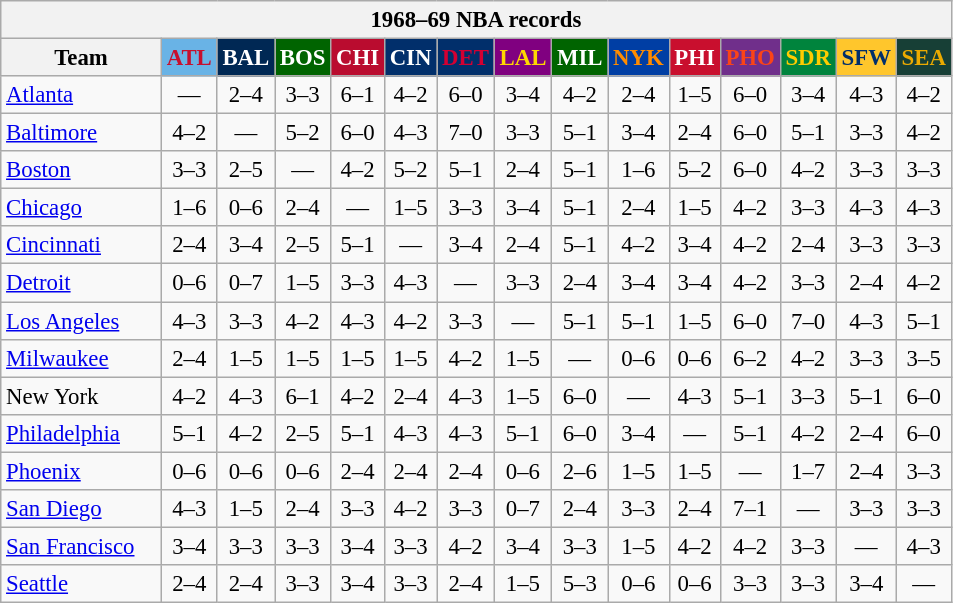<table class="wikitable" style="font-size:95%; text-align:center;">
<tr>
<th colspan=15>1968–69 NBA records</th>
</tr>
<tr>
<th width=100>Team</th>
<th style="background:#69B3E6;color:#C70F2E;width=35">ATL</th>
<th style="background:#002854;color:#FFFFFF;width=35">BAL</th>
<th style="background:#006400;color:#FFFFFF;width=35">BOS</th>
<th style="background:#BA0C2F;color:#FFFFFF;width=35">CHI</th>
<th style="background:#012F6B;color:#FFFFFF;width=35">CIN</th>
<th style="background:#012F6B;color:#D40032;width=35">DET</th>
<th style="background:#800080;color:#FFD700;width=35">LAL</th>
<th style="background:#006400;color:#FFFFFF;width=35">MIL</th>
<th style="background:#003EA4;color:#FF8C00;width=35">NYK</th>
<th style="background:#C90F2E;color:#FFFFFF;width=35">PHI</th>
<th style="background:#702F8B;color:#FA4417;width=35">PHO</th>
<th style="background:#00843D;color:#FFCC00;width=35">SDR</th>
<th style="background:#FFC62C;color:#012F6B;width=35">SFW</th>
<th style="background:#173F36;color:#EBAA00;width=35">SEA</th>
</tr>
<tr>
<td style="text-align:left;"><a href='#'>Atlanta</a></td>
<td>—</td>
<td>2–4</td>
<td>3–3</td>
<td>6–1</td>
<td>4–2</td>
<td>6–0</td>
<td>3–4</td>
<td>4–2</td>
<td>2–4</td>
<td>1–5</td>
<td>6–0</td>
<td>3–4</td>
<td>4–3</td>
<td>4–2</td>
</tr>
<tr>
<td style="text-align:left;"><a href='#'>Baltimore</a></td>
<td>4–2</td>
<td>—</td>
<td>5–2</td>
<td>6–0</td>
<td>4–3</td>
<td>7–0</td>
<td>3–3</td>
<td>5–1</td>
<td>3–4</td>
<td>2–4</td>
<td>6–0</td>
<td>5–1</td>
<td>3–3</td>
<td>4–2</td>
</tr>
<tr>
<td style="text-align:left;"><a href='#'>Boston</a></td>
<td>3–3</td>
<td>2–5</td>
<td>—</td>
<td>4–2</td>
<td>5–2</td>
<td>5–1</td>
<td>2–4</td>
<td>5–1</td>
<td>1–6</td>
<td>5–2</td>
<td>6–0</td>
<td>4–2</td>
<td>3–3</td>
<td>3–3</td>
</tr>
<tr>
<td style="text-align:left;"><a href='#'>Chicago</a></td>
<td>1–6</td>
<td>0–6</td>
<td>2–4</td>
<td>—</td>
<td>1–5</td>
<td>3–3</td>
<td>3–4</td>
<td>5–1</td>
<td>2–4</td>
<td>1–5</td>
<td>4–2</td>
<td>3–3</td>
<td>4–3</td>
<td>4–3</td>
</tr>
<tr>
<td style="text-align:left;"><a href='#'>Cincinnati</a></td>
<td>2–4</td>
<td>3–4</td>
<td>2–5</td>
<td>5–1</td>
<td>—</td>
<td>3–4</td>
<td>2–4</td>
<td>5–1</td>
<td>4–2</td>
<td>3–4</td>
<td>4–2</td>
<td>2–4</td>
<td>3–3</td>
<td>3–3</td>
</tr>
<tr>
<td style="text-align:left;"><a href='#'>Detroit</a></td>
<td>0–6</td>
<td>0–7</td>
<td>1–5</td>
<td>3–3</td>
<td>4–3</td>
<td>—</td>
<td>3–3</td>
<td>2–4</td>
<td>3–4</td>
<td>3–4</td>
<td>4–2</td>
<td>3–3</td>
<td>2–4</td>
<td>4–2</td>
</tr>
<tr>
<td style="text-align:left;"><a href='#'>Los Angeles</a></td>
<td>4–3</td>
<td>3–3</td>
<td>4–2</td>
<td>4–3</td>
<td>4–2</td>
<td>3–3</td>
<td>—</td>
<td>5–1</td>
<td>5–1</td>
<td>1–5</td>
<td>6–0</td>
<td>7–0</td>
<td>4–3</td>
<td>5–1</td>
</tr>
<tr>
<td style="text-align:left;"><a href='#'>Milwaukee</a></td>
<td>2–4</td>
<td>1–5</td>
<td>1–5</td>
<td>1–5</td>
<td>1–5</td>
<td>4–2</td>
<td>1–5</td>
<td>—</td>
<td>0–6</td>
<td>0–6</td>
<td>6–2</td>
<td>4–2</td>
<td>3–3</td>
<td>3–5</td>
</tr>
<tr>
<td style="text-align:left;">New York</td>
<td>4–2</td>
<td>4–3</td>
<td>6–1</td>
<td>4–2</td>
<td>2–4</td>
<td>4–3</td>
<td>1–5</td>
<td>6–0</td>
<td>—</td>
<td>4–3</td>
<td>5–1</td>
<td>3–3</td>
<td>5–1</td>
<td>6–0</td>
</tr>
<tr>
<td style="text-align:left;"><a href='#'>Philadelphia</a></td>
<td>5–1</td>
<td>4–2</td>
<td>2–5</td>
<td>5–1</td>
<td>4–3</td>
<td>4–3</td>
<td>5–1</td>
<td>6–0</td>
<td>3–4</td>
<td>—</td>
<td>5–1</td>
<td>4–2</td>
<td>2–4</td>
<td>6–0</td>
</tr>
<tr>
<td style="text-align:left;"><a href='#'>Phoenix</a></td>
<td>0–6</td>
<td>0–6</td>
<td>0–6</td>
<td>2–4</td>
<td>2–4</td>
<td>2–4</td>
<td>0–6</td>
<td>2–6</td>
<td>1–5</td>
<td>1–5</td>
<td>—</td>
<td>1–7</td>
<td>2–4</td>
<td>3–3</td>
</tr>
<tr>
<td style="text-align:left;"><a href='#'>San Diego</a></td>
<td>4–3</td>
<td>1–5</td>
<td>2–4</td>
<td>3–3</td>
<td>4–2</td>
<td>3–3</td>
<td>0–7</td>
<td>2–4</td>
<td>3–3</td>
<td>2–4</td>
<td>7–1</td>
<td>—</td>
<td>3–3</td>
<td>3–3</td>
</tr>
<tr>
<td style="text-align:left;"><a href='#'>San Francisco</a></td>
<td>3–4</td>
<td>3–3</td>
<td>3–3</td>
<td>3–4</td>
<td>3–3</td>
<td>4–2</td>
<td>3–4</td>
<td>3–3</td>
<td>1–5</td>
<td>4–2</td>
<td>4–2</td>
<td>3–3</td>
<td>—</td>
<td>4–3</td>
</tr>
<tr>
<td style="text-align:left;"><a href='#'>Seattle</a></td>
<td>2–4</td>
<td>2–4</td>
<td>3–3</td>
<td>3–4</td>
<td>3–3</td>
<td>2–4</td>
<td>1–5</td>
<td>5–3</td>
<td>0–6</td>
<td>0–6</td>
<td>3–3</td>
<td>3–3</td>
<td>3–4</td>
<td>—</td>
</tr>
</table>
